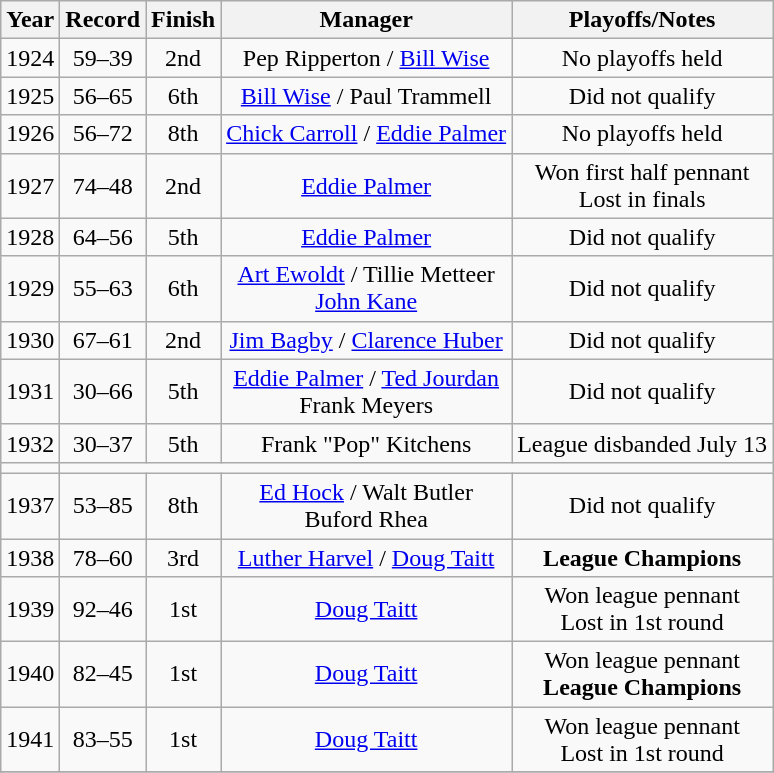<table class="wikitable">
<tr style="background: #F2F2F2;">
<th>Year</th>
<th>Record</th>
<th>Finish</th>
<th>Manager</th>
<th>Playoffs/Notes</th>
</tr>
<tr align=center>
<td>1924</td>
<td>59–39</td>
<td>2nd</td>
<td>Pep Ripperton / <a href='#'>Bill Wise</a></td>
<td>No playoffs held</td>
</tr>
<tr align=center>
<td>1925</td>
<td>56–65</td>
<td>6th</td>
<td><a href='#'>Bill Wise</a> / Paul Trammell</td>
<td>Did not qualify</td>
</tr>
<tr align=center>
<td>1926</td>
<td>56–72</td>
<td>8th</td>
<td><a href='#'>Chick Carroll</a> / <a href='#'>Eddie Palmer</a></td>
<td>No playoffs held</td>
</tr>
<tr align=center>
<td>1927</td>
<td>74–48</td>
<td>2nd</td>
<td><a href='#'>Eddie Palmer</a></td>
<td>Won first half pennant<br>Lost in finals</td>
</tr>
<tr align=center>
<td>1928</td>
<td>64–56</td>
<td>5th</td>
<td><a href='#'>Eddie Palmer</a></td>
<td>Did not qualify</td>
</tr>
<tr align=center>
<td>1929</td>
<td>55–63</td>
<td>6th</td>
<td><a href='#'>Art Ewoldt</a> / Tillie Metteer <br> <a href='#'>John Kane</a></td>
<td>Did not qualify</td>
</tr>
<tr align=center>
<td>1930</td>
<td>67–61</td>
<td>2nd</td>
<td><a href='#'>Jim Bagby</a> / <a href='#'>Clarence Huber</a></td>
<td>Did not qualify</td>
</tr>
<tr align=center>
<td>1931</td>
<td>30–66</td>
<td>5th</td>
<td><a href='#'>Eddie Palmer</a> / <a href='#'>Ted Jourdan</a> <br> Frank Meyers</td>
<td>Did not qualify</td>
</tr>
<tr align=center>
<td>1932</td>
<td>30–37</td>
<td>5th</td>
<td>Frank "Pop" Kitchens</td>
<td>League disbanded July 13</td>
</tr>
<tr align=center>
<td></td>
</tr>
<tr align=center>
<td>1937</td>
<td>53–85</td>
<td>8th</td>
<td><a href='#'>Ed Hock</a> / Walt Butler <br> Buford Rhea</td>
<td>Did not qualify</td>
</tr>
<tr align=center>
<td>1938</td>
<td>78–60</td>
<td>3rd</td>
<td><a href='#'>Luther Harvel</a> / <a href='#'>Doug Taitt</a></td>
<td><strong>League Champions</strong></td>
</tr>
<tr align=center>
<td>1939</td>
<td>92–46</td>
<td>1st</td>
<td><a href='#'>Doug Taitt</a></td>
<td>Won league pennant<br>Lost in 1st round</td>
</tr>
<tr align=center>
<td>1940</td>
<td>82–45</td>
<td>1st</td>
<td><a href='#'>Doug Taitt</a></td>
<td>Won league pennant<br><strong>League Champions</strong></td>
</tr>
<tr align=center>
<td>1941</td>
<td>83–55</td>
<td>1st</td>
<td><a href='#'>Doug Taitt</a></td>
<td>Won league pennant<br>Lost in 1st round</td>
</tr>
<tr align=center>
</tr>
</table>
